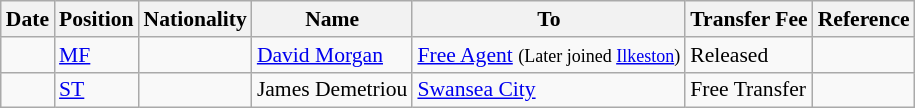<table class="wikitable"  style="text-align:left; font-size:90%; ">
<tr>
<th color:white;">Date</th>
<th color:white;">Position</th>
<th color:white;">Nationality</th>
<th color:white;">Name</th>
<th color:white;">To</th>
<th color:white;">Transfer Fee</th>
<th color:white;">Reference</th>
</tr>
<tr>
<td></td>
<td><a href='#'>MF</a></td>
<td></td>
<td><a href='#'>David Morgan</a></td>
<td><a href='#'>Free Agent</a> <small>(Later joined <a href='#'>Ilkeston</a>) </small></td>
<td>Released</td>
<td></td>
</tr>
<tr>
<td></td>
<td><a href='#'>ST</a></td>
<td></td>
<td>James Demetriou</td>
<td><a href='#'>Swansea City</a></td>
<td>Free Transfer</td>
<td></td>
</tr>
</table>
